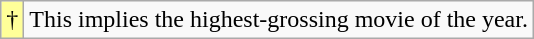<table class="wikitable">
<tr>
<td style="background-color:#FFFF99">†</td>
<td>This implies the highest-grossing movie of the year.</td>
</tr>
</table>
